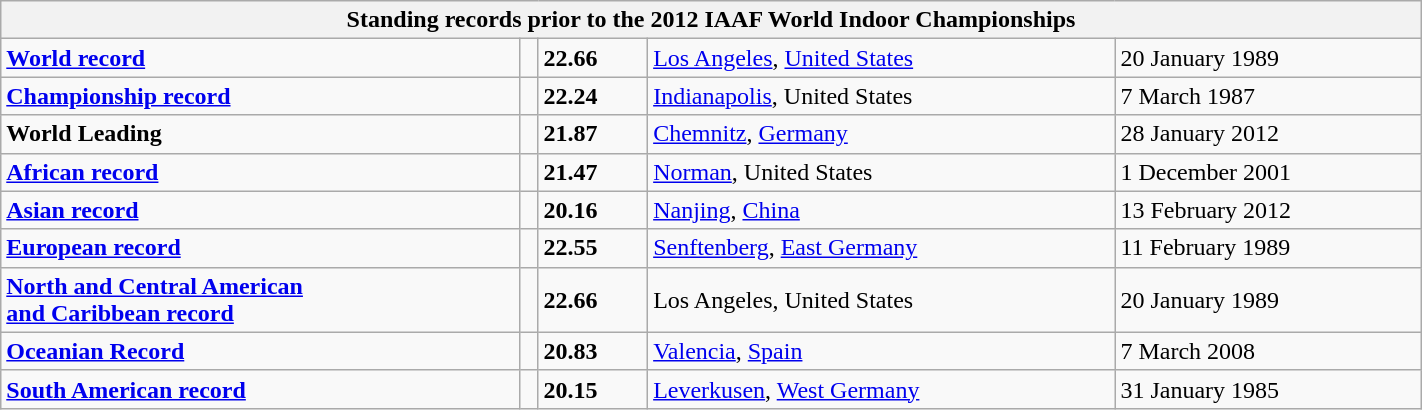<table class="wikitable" width=75%>
<tr>
<th colspan="5">Standing records prior to the 2012 IAAF World Indoor Championships</th>
</tr>
<tr>
<td><strong><a href='#'>World record</a></strong></td>
<td></td>
<td><strong>22.66</strong></td>
<td><a href='#'>Los Angeles</a>, <a href='#'>United States</a></td>
<td>20 January 1989</td>
</tr>
<tr>
<td><strong><a href='#'>Championship record</a></strong></td>
<td></td>
<td><strong>22.24</strong></td>
<td><a href='#'>Indianapolis</a>, United States</td>
<td>7 March 1987</td>
</tr>
<tr>
<td><strong>World Leading</strong></td>
<td></td>
<td><strong>21.87</strong></td>
<td><a href='#'>Chemnitz</a>, <a href='#'>Germany</a></td>
<td>28 January 2012</td>
</tr>
<tr>
<td><strong><a href='#'>African record</a></strong></td>
<td></td>
<td><strong>21.47</strong></td>
<td><a href='#'>Norman</a>, United States</td>
<td>1 December 2001</td>
</tr>
<tr>
<td><strong><a href='#'>Asian record</a></strong></td>
<td></td>
<td><strong>20.16</strong></td>
<td><a href='#'>Nanjing</a>, <a href='#'>China</a></td>
<td>13 February 2012</td>
</tr>
<tr>
<td><strong><a href='#'>European record</a></strong></td>
<td></td>
<td><strong>22.55</strong></td>
<td><a href='#'>Senftenberg</a>, <a href='#'>East Germany</a></td>
<td>11 February 1989</td>
</tr>
<tr>
<td><strong><a href='#'>North and Central American <br>and Caribbean record</a></strong></td>
<td></td>
<td><strong>22.66</strong></td>
<td>Los Angeles, United States</td>
<td>20 January 1989</td>
</tr>
<tr>
<td><strong><a href='#'>Oceanian Record</a></strong></td>
<td></td>
<td><strong>20.83</strong></td>
<td><a href='#'>Valencia</a>, <a href='#'>Spain</a></td>
<td>7 March 2008</td>
</tr>
<tr>
<td><strong><a href='#'>South American record</a></strong></td>
<td></td>
<td><strong>20.15</strong></td>
<td><a href='#'>Leverkusen</a>, <a href='#'>West Germany</a></td>
<td>31 January 1985</td>
</tr>
</table>
